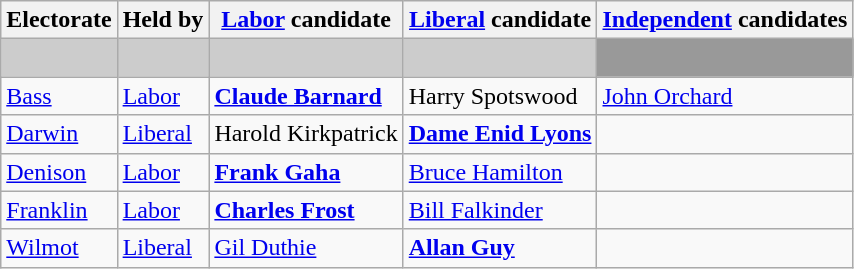<table class="wikitable">
<tr>
<th>Electorate</th>
<th>Held by</th>
<th><a href='#'>Labor</a> candidate</th>
<th><a href='#'>Liberal</a> candidate</th>
<th><a href='#'>Independent</a> candidates</th>
</tr>
<tr bgcolor="#cccccc">
<td></td>
<td></td>
<td></td>
<td></td>
<td bgcolor="#999999"> </td>
</tr>
<tr>
<td><a href='#'>Bass</a></td>
<td><a href='#'>Labor</a></td>
<td><strong><a href='#'>Claude Barnard</a></strong></td>
<td>Harry Spotswood</td>
<td><a href='#'>John Orchard</a></td>
</tr>
<tr>
<td><a href='#'>Darwin</a></td>
<td><a href='#'>Liberal</a></td>
<td>Harold Kirkpatrick</td>
<td><strong><a href='#'>Dame Enid Lyons</a></strong></td>
<td></td>
</tr>
<tr>
<td><a href='#'>Denison</a></td>
<td><a href='#'>Labor</a></td>
<td><strong><a href='#'>Frank Gaha</a></strong></td>
<td><a href='#'>Bruce Hamilton</a></td>
<td></td>
</tr>
<tr>
<td><a href='#'>Franklin</a></td>
<td><a href='#'>Labor</a></td>
<td><strong><a href='#'>Charles Frost</a></strong></td>
<td><a href='#'>Bill Falkinder</a></td>
<td></td>
</tr>
<tr>
<td><a href='#'>Wilmot</a></td>
<td><a href='#'>Liberal</a></td>
<td><a href='#'>Gil Duthie</a></td>
<td><strong><a href='#'>Allan Guy</a></strong></td>
<td></td>
</tr>
</table>
